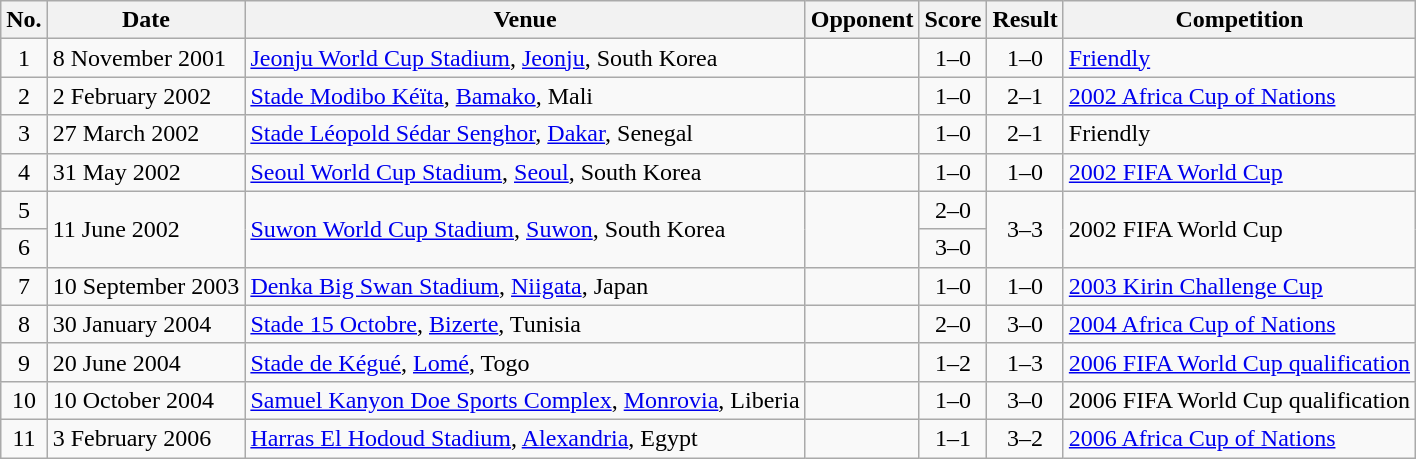<table class="wikitable sortable">
<tr>
<th scope="col">No.</th>
<th scope="col">Date</th>
<th scope="col">Venue</th>
<th scope="col">Opponent</th>
<th scope="col">Score</th>
<th scope="col">Result</th>
<th scope="col">Competition</th>
</tr>
<tr>
<td align="center">1</td>
<td>8 November 2001</td>
<td><a href='#'>Jeonju World Cup Stadium</a>, <a href='#'>Jeonju</a>, South Korea</td>
<td></td>
<td align="center">1–0</td>
<td align="center">1–0</td>
<td><a href='#'>Friendly</a></td>
</tr>
<tr>
<td align="center">2</td>
<td>2 February 2002</td>
<td><a href='#'>Stade Modibo Kéïta</a>, <a href='#'>Bamako</a>, Mali</td>
<td></td>
<td align="center">1–0</td>
<td align="center">2–1</td>
<td><a href='#'>2002 Africa Cup of Nations</a></td>
</tr>
<tr>
<td align="center">3</td>
<td>27 March 2002</td>
<td><a href='#'>Stade Léopold Sédar Senghor</a>, <a href='#'>Dakar</a>, Senegal</td>
<td></td>
<td align="center">1–0</td>
<td align="center">2–1</td>
<td>Friendly</td>
</tr>
<tr>
<td align="center">4</td>
<td>31 May 2002</td>
<td><a href='#'>Seoul World Cup Stadium</a>, <a href='#'>Seoul</a>, South Korea</td>
<td></td>
<td align="center">1–0</td>
<td align="center">1–0</td>
<td><a href='#'>2002 FIFA World Cup</a></td>
</tr>
<tr>
<td align="center">5</td>
<td rowspan="2">11 June 2002</td>
<td rowspan="2"><a href='#'>Suwon World Cup Stadium</a>, <a href='#'>Suwon</a>, South Korea</td>
<td rowspan="2"></td>
<td align="center">2–0</td>
<td rowspan="2" style="text-align:center">3–3</td>
<td rowspan="2">2002 FIFA World Cup</td>
</tr>
<tr>
<td align="center">6</td>
<td align="center">3–0</td>
</tr>
<tr>
<td align="center">7</td>
<td>10 September 2003</td>
<td><a href='#'>Denka Big Swan Stadium</a>, <a href='#'>Niigata</a>, Japan</td>
<td></td>
<td align="center">1–0</td>
<td align="center">1–0</td>
<td><a href='#'>2003 Kirin Challenge Cup</a></td>
</tr>
<tr>
<td align="center">8</td>
<td>30 January 2004</td>
<td><a href='#'>Stade 15 Octobre</a>, <a href='#'>Bizerte</a>, Tunisia</td>
<td></td>
<td align="center">2–0</td>
<td align="center">3–0</td>
<td><a href='#'>2004 Africa Cup of Nations</a></td>
</tr>
<tr>
<td align="center">9</td>
<td>20 June 2004</td>
<td><a href='#'>Stade de Kégué</a>, <a href='#'>Lomé</a>, Togo</td>
<td></td>
<td align="center">1–2</td>
<td align="center">1–3</td>
<td><a href='#'>2006 FIFA World Cup qualification</a></td>
</tr>
<tr>
<td align="center">10</td>
<td>10 October 2004</td>
<td><a href='#'>Samuel Kanyon Doe Sports Complex</a>, <a href='#'>Monrovia</a>, Liberia</td>
<td></td>
<td align="center">1–0</td>
<td align="center">3–0</td>
<td>2006 FIFA World Cup qualification</td>
</tr>
<tr>
<td align="center">11</td>
<td>3 February 2006</td>
<td><a href='#'>Harras El Hodoud Stadium</a>, <a href='#'>Alexandria</a>, Egypt</td>
<td></td>
<td align="center">1–1</td>
<td align="center">3–2</td>
<td><a href='#'>2006 Africa Cup of Nations</a></td>
</tr>
</table>
